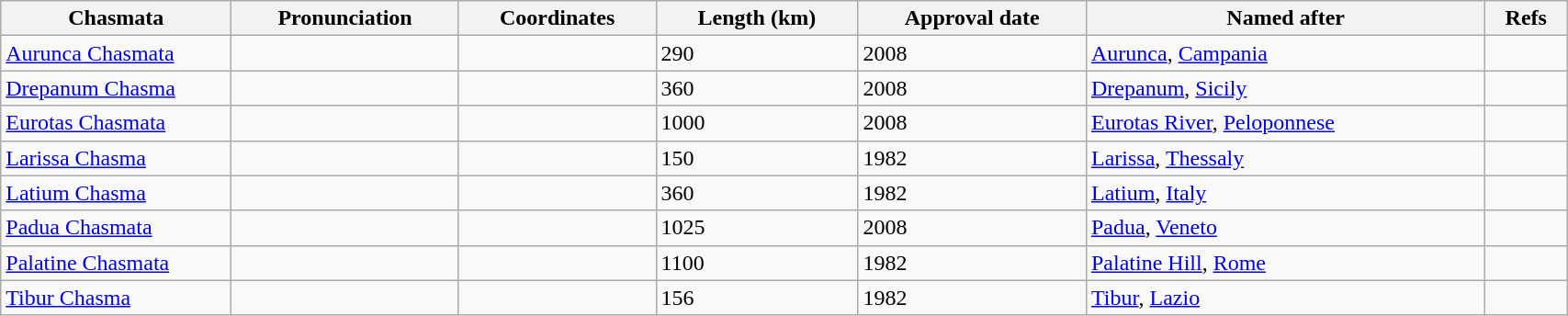<table class="wikitable" style="min-width: 90%;">
<tr>
<th style="width:10em">Chasmata</th>
<th>Pronunciation</th>
<th>Coordinates</th>
<th>Length (km)</th>
<th>Approval date</th>
<th>Named after</th>
<th>Refs</th>
</tr>
<tr id="Aurunca">
<td><a href='#'>Aurunca Chasmata</a></td>
<td></td>
<td></td>
<td>290</td>
<td>2008</td>
<td><a href='#'>Aurunca</a>, <a href='#'>Campania</a></td>
<td></td>
</tr>
<tr id="Drepanum">
<td><a href='#'>Drepanum Chasma</a></td>
<td></td>
<td></td>
<td>360</td>
<td>2008</td>
<td><a href='#'>Drepanum</a>, <a href='#'>Sicily</a></td>
<td></td>
</tr>
<tr id="Eurotas">
<td><a href='#'>Eurotas Chasmata</a></td>
<td></td>
<td></td>
<td>1000</td>
<td>2008</td>
<td><a href='#'>Eurotas River</a>, <a href='#'>Peloponnese</a></td>
<td></td>
</tr>
<tr id="Larissa">
<td><a href='#'>Larissa Chasma</a></td>
<td></td>
<td></td>
<td>150</td>
<td>1982</td>
<td><a href='#'>Larissa</a>, <a href='#'>Thessaly</a></td>
<td></td>
</tr>
<tr id="Latium">
<td><a href='#'>Latium Chasma</a></td>
<td></td>
<td></td>
<td>360</td>
<td>1982</td>
<td><a href='#'>Latium</a>, <a href='#'>Italy</a></td>
<td></td>
</tr>
<tr id="Padua">
<td><a href='#'>Padua Chasmata</a></td>
<td></td>
<td></td>
<td>1025</td>
<td>2008</td>
<td><a href='#'>Padua</a>, <a href='#'>Veneto</a></td>
<td></td>
</tr>
<tr id="Palatine">
<td><a href='#'>Palatine Chasmata</a></td>
<td></td>
<td></td>
<td>1100</td>
<td>1982</td>
<td><a href='#'>Palatine Hill</a>, <a href='#'>Rome</a></td>
<td></td>
</tr>
<tr id="Tibur">
<td><a href='#'>Tibur Chasma</a></td>
<td></td>
<td></td>
<td>156</td>
<td>1982</td>
<td><a href='#'>Tibur</a>, <a href='#'>Lazio</a></td>
<td></td>
</tr>
</table>
